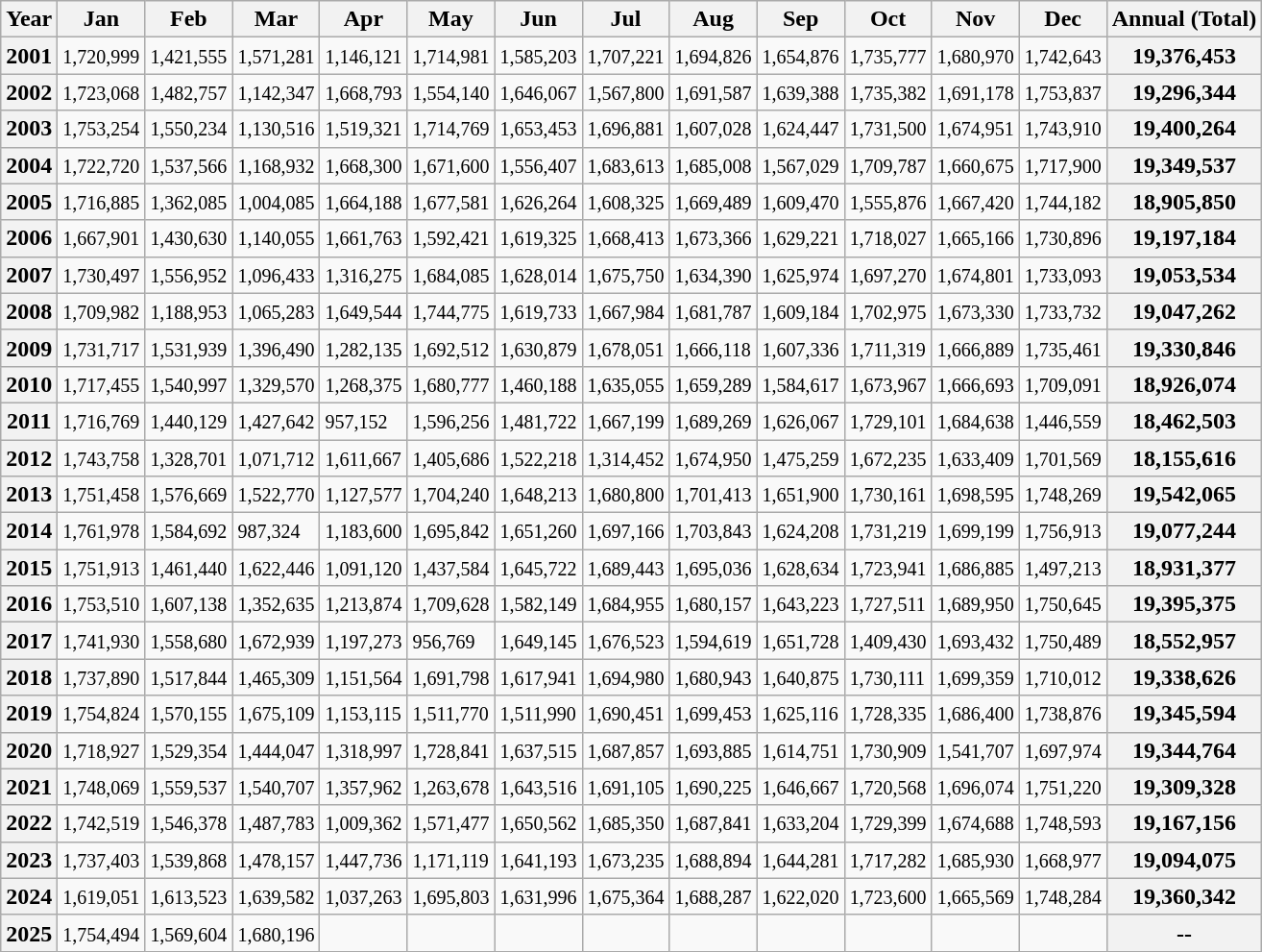<table class="wikitable">
<tr>
<th>Year</th>
<th>Jan</th>
<th>Feb</th>
<th>Mar</th>
<th>Apr</th>
<th>May</th>
<th>Jun</th>
<th>Jul</th>
<th>Aug</th>
<th>Sep</th>
<th>Oct</th>
<th>Nov</th>
<th>Dec</th>
<th>Annual (Total)</th>
</tr>
<tr>
<th>2001</th>
<td><small>1,720,999</small></td>
<td><small>1,421,555</small></td>
<td><small>1,571,281</small></td>
<td><small>1,146,121</small></td>
<td><small>1,714,981</small></td>
<td><small>1,585,203</small></td>
<td><small>1,707,221</small></td>
<td><small>1,694,826</small></td>
<td><small>1,654,876</small></td>
<td><small>1,735,777</small></td>
<td><small>1,680,970</small></td>
<td><small>1,742,643</small></td>
<th>19,376,453</th>
</tr>
<tr>
<th>2002</th>
<td><small>1,723,068</small></td>
<td><small>1,482,757</small></td>
<td><small>1,142,347</small></td>
<td><small>1,668,793</small></td>
<td><small>1,554,140</small></td>
<td><small>1,646,067</small></td>
<td><small>1,567,800</small></td>
<td><small>1,691,587</small></td>
<td><small>1,639,388</small></td>
<td><small>1,735,382</small></td>
<td><small>1,691,178</small></td>
<td><small>1,753,837</small></td>
<th>19,296,344</th>
</tr>
<tr>
<th>2003</th>
<td><small>1,753,254</small></td>
<td><small>1,550,234</small></td>
<td><small>1,130,516</small></td>
<td><small>1,519,321</small></td>
<td><small>1,714,769</small></td>
<td><small>1,653,453</small></td>
<td><small>1,696,881</small></td>
<td><small>1,607,028</small></td>
<td><small>1,624,447</small></td>
<td><small>1,731,500</small></td>
<td><small>1,674,951</small></td>
<td><small>1,743,910</small></td>
<th>19,400,264</th>
</tr>
<tr>
<th>2004</th>
<td><small>1,722,720</small></td>
<td><small>1,537,566</small></td>
<td><small>1,168,932</small></td>
<td><small>1,668,300</small></td>
<td><small>1,671,600</small></td>
<td><small>1,556,407</small></td>
<td><small>1,683,613</small></td>
<td><small>1,685,008</small></td>
<td><small>1,567,029</small></td>
<td><small>1,709,787</small></td>
<td><small>1,660,675</small></td>
<td><small>1,717,900</small></td>
<th>19,349,537</th>
</tr>
<tr>
<th>2005</th>
<td><small>1,716,885</small></td>
<td><small>1,362,085</small></td>
<td><small>1,004,085</small></td>
<td><small>1,664,188</small></td>
<td><small>1,677,581</small></td>
<td><small>1,626,264</small></td>
<td><small>1,608,325</small></td>
<td><small>1,669,489</small></td>
<td><small>1,609,470</small></td>
<td><small>1,555,876</small></td>
<td><small>1,667,420</small></td>
<td><small>1,744,182</small></td>
<th>18,905,850</th>
</tr>
<tr>
<th>2006</th>
<td><small>1,667,901</small></td>
<td><small>1,430,630</small></td>
<td><small>1,140,055</small></td>
<td><small>1,661,763</small></td>
<td><small>1,592,421</small></td>
<td><small>1,619,325</small></td>
<td><small>1,668,413</small></td>
<td><small>1,673,366</small></td>
<td><small>1,629,221</small></td>
<td><small>1,718,027</small></td>
<td><small>1,665,166</small></td>
<td><small>1,730,896</small></td>
<th>19,197,184</th>
</tr>
<tr>
<th>2007</th>
<td><small>1,730,497</small></td>
<td><small>1,556,952</small></td>
<td><small>1,096,433</small></td>
<td><small>1,316,275</small></td>
<td><small>1,684,085</small></td>
<td><small>1,628,014</small></td>
<td><small>1,675,750</small></td>
<td><small>1,634,390</small></td>
<td><small>1,625,974</small></td>
<td><small>1,697,270</small></td>
<td><small>1,674,801</small></td>
<td><small>1,733,093</small></td>
<th>19,053,534</th>
</tr>
<tr>
<th>2008</th>
<td><small>1,709,982</small></td>
<td><small>1,188,953</small></td>
<td><small>1,065,283</small></td>
<td><small>1,649,544</small></td>
<td><small>1,744,775</small></td>
<td><small>1,619,733</small></td>
<td><small>1,667,984</small></td>
<td><small>1,681,787</small></td>
<td><small>1,609,184</small></td>
<td><small>1,702,975</small></td>
<td><small>1,673,330</small></td>
<td><small>1,733,732</small></td>
<th>19,047,262</th>
</tr>
<tr>
<th>2009</th>
<td><small>1,731,717</small></td>
<td><small>1,531,939</small></td>
<td><small>1,396,490</small></td>
<td><small>1,282,135</small></td>
<td><small>1,692,512</small></td>
<td><small>1,630,879</small></td>
<td><small>1,678,051</small></td>
<td><small>1,666,118</small></td>
<td><small>1,607,336</small></td>
<td><small>1,711,319</small></td>
<td><small>1,666,889</small></td>
<td><small>1,735,461</small></td>
<th>19,330,846</th>
</tr>
<tr>
<th>2010</th>
<td><small>1,717,455</small></td>
<td><small>1,540,997</small></td>
<td><small>1,329,570</small></td>
<td><small>1,268,375</small></td>
<td><small>1,680,777</small></td>
<td><small>1,460,188</small></td>
<td><small>1,635,055</small></td>
<td><small>1,659,289</small></td>
<td><small>1,584,617</small></td>
<td><small>1,673,967</small></td>
<td><small>1,666,693</small></td>
<td><small>1,709,091</small></td>
<th>18,926,074</th>
</tr>
<tr>
<th>2011</th>
<td><small>1,716,769</small></td>
<td><small>1,440,129</small></td>
<td><small>1,427,642</small></td>
<td><small>957,152</small></td>
<td><small>1,596,256</small></td>
<td><small>1,481,722</small></td>
<td><small>1,667,199</small></td>
<td><small>1,689,269</small></td>
<td><small>1,626,067</small></td>
<td><small>1,729,101</small></td>
<td><small>1,684,638</small></td>
<td><small>1,446,559</small></td>
<th>18,462,503</th>
</tr>
<tr>
<th>2012</th>
<td><small>1,743,758</small></td>
<td><small>1,328,701</small></td>
<td><small>1,071,712</small></td>
<td><small>1,611,667</small></td>
<td><small>1,405,686</small></td>
<td><small>1,522,218</small></td>
<td><small>1,314,452</small></td>
<td><small>1,674,950</small></td>
<td><small>1,475,259</small></td>
<td><small>1,672,235</small></td>
<td><small>1,633,409</small></td>
<td><small>1,701,569</small></td>
<th>18,155,616</th>
</tr>
<tr>
<th>2013</th>
<td><small>1,751,458</small></td>
<td><small>1,576,669</small></td>
<td><small>1,522,770</small></td>
<td><small>1,127,577</small></td>
<td><small>1,704,240</small></td>
<td><small>1,648,213</small></td>
<td><small>1,680,800</small></td>
<td><small>1,701,413</small></td>
<td><small>1,651,900</small></td>
<td><small>1,730,161</small></td>
<td><small>1,698,595</small></td>
<td><small>1,748,269</small></td>
<th>19,542,065</th>
</tr>
<tr>
<th>2014</th>
<td><small>1,761,978</small></td>
<td><small>1,584,692</small></td>
<td><small>987,324</small></td>
<td><small>1,183,600</small></td>
<td><small>1,695,842</small></td>
<td><small>1,651,260</small></td>
<td><small>1,697,166</small></td>
<td><small>1,703,843</small></td>
<td><small>1,624,208</small></td>
<td><small>1,731,219</small></td>
<td><small>1,699,199</small></td>
<td><small>1,756,913</small></td>
<th>19,077,244</th>
</tr>
<tr>
<th>2015</th>
<td><small>1,751,913</small></td>
<td><small>1,461,440</small></td>
<td><small>1,622,446</small></td>
<td><small>1,091,120</small></td>
<td><small>1,437,584</small></td>
<td><small>1,645,722</small></td>
<td><small>1,689,443</small></td>
<td><small>1,695,036</small></td>
<td><small>1,628,634</small></td>
<td><small>1,723,941</small></td>
<td><small>1,686,885</small></td>
<td><small>1,497,213</small></td>
<th>18,931,377</th>
</tr>
<tr>
<th>2016</th>
<td><small>1,753,510</small></td>
<td><small>1,607,138</small></td>
<td><small>1,352,635</small></td>
<td><small>1,213,874</small></td>
<td><small>1,709,628</small></td>
<td><small>1,582,149</small></td>
<td><small>1,684,955</small></td>
<td><small>1,680,157</small></td>
<td><small>1,643,223</small></td>
<td><small>1,727,511</small></td>
<td><small>1,689,950</small></td>
<td><small>1,750,645</small></td>
<th>19,395,375</th>
</tr>
<tr>
<th>2017</th>
<td><small>1,741,930</small></td>
<td><small>1,558,680</small></td>
<td><small>1,672,939</small></td>
<td><small>1,197,273</small></td>
<td><small>956,769</small></td>
<td><small>1,649,145</small></td>
<td><small>1,676,523</small></td>
<td><small>1,594,619</small></td>
<td><small>1,651,728</small></td>
<td><small>1,409,430</small></td>
<td><small>1,693,432</small></td>
<td><small>1,750,489</small></td>
<th>18,552,957</th>
</tr>
<tr>
<th>2018</th>
<td><small>1,737,890</small></td>
<td><small>1,517,844</small></td>
<td><small>1,465,309</small></td>
<td><small>1,151,564</small></td>
<td><small>1,691,798</small></td>
<td><small>1,617,941</small></td>
<td><small>1,694,980</small></td>
<td><small>1,680,943</small></td>
<td><small>1,640,875</small></td>
<td><small>1,730,111</small></td>
<td><small>1,699,359</small></td>
<td><small>1,710,012</small></td>
<th>19,338,626</th>
</tr>
<tr>
<th>2019</th>
<td><small>1,754,824</small></td>
<td><small>1,570,155</small></td>
<td><small>1,675,109</small></td>
<td><small>1,153,115</small></td>
<td><small>1,511,770</small></td>
<td><small>1,511,990</small></td>
<td><small>1,690,451</small></td>
<td><small>1,699,453</small></td>
<td><small>1,625,116</small></td>
<td><small>1,728,335</small></td>
<td><small>1,686,400</small></td>
<td><small>1,738,876</small></td>
<th>19,345,594</th>
</tr>
<tr>
<th>2020</th>
<td><small>1,718,927</small></td>
<td><small>1,529,354</small></td>
<td><small>1,444,047</small></td>
<td><small>1,318,997</small></td>
<td><small>1,728,841</small></td>
<td><small>1,637,515</small></td>
<td><small>1,687,857</small></td>
<td><small>1,693,885</small></td>
<td><small>1,614,751</small></td>
<td><small>1,730,909</small></td>
<td><small>1,541,707</small></td>
<td><small>1,697,974</small></td>
<th>19,344,764</th>
</tr>
<tr>
<th>2021</th>
<td><small>1,748,069</small></td>
<td><small>1,559,537</small></td>
<td><small>1,540,707</small></td>
<td><small>1,357,962</small></td>
<td><small>1,263,678</small></td>
<td><small>1,643,516</small></td>
<td><small>1,691,105</small></td>
<td><small>1,690,225</small></td>
<td><small>1,646,667</small></td>
<td><small>1,720,568</small></td>
<td><small>1,696,074</small></td>
<td><small>1,751,220</small></td>
<th>19,309,328</th>
</tr>
<tr>
<th>2022</th>
<td><small>1,742,519</small></td>
<td><small>1,546,378</small></td>
<td><small>1,487,783</small></td>
<td><small>1,009,362</small></td>
<td><small>1,571,477</small></td>
<td><small>1,650,562</small></td>
<td><small>1,685,350</small></td>
<td><small>1,687,841</small></td>
<td><small>1,633,204</small></td>
<td><small>1,729,399</small></td>
<td><small>1,674,688</small></td>
<td><small>1,748,593</small></td>
<th>19,167,156</th>
</tr>
<tr>
<th>2023</th>
<td><small>1,737,403</small></td>
<td><small>1,539,868</small></td>
<td><small>1,478,157</small></td>
<td><small>1,447,736</small></td>
<td><small>1,171,119</small></td>
<td><small>1,641,193</small></td>
<td><small>1,673,235</small></td>
<td><small>1,688,894</small></td>
<td><small>1,644,281</small></td>
<td><small>1,717,282</small></td>
<td><small>1,685,930</small></td>
<td><small>1,668,977</small></td>
<th>19,094,075</th>
</tr>
<tr>
<th>2024</th>
<td><small>1,619,051</small></td>
<td><small>1,613,523</small></td>
<td><small>1,639,582</small></td>
<td><small>1,037,263</small></td>
<td><small>1,695,803</small></td>
<td><small>1,631,996</small></td>
<td><small>1,675,364</small></td>
<td><small>1,688,287</small></td>
<td><small>1,622,020</small></td>
<td><small>1,723,600</small></td>
<td><small>1,665,569</small></td>
<td><small>1,748,284</small></td>
<th>19,360,342</th>
</tr>
<tr>
<th>2025</th>
<td><small>1,754,494</small></td>
<td><small>1,569,604</small></td>
<td><small>1,680,196</small></td>
<td><small></small></td>
<td><small></small></td>
<td><small></small></td>
<td><small></small></td>
<td><small></small></td>
<td><small></small></td>
<td><small></small></td>
<td><small></small></td>
<td><small></small></td>
<th>--</th>
</tr>
<tr>
</tr>
</table>
